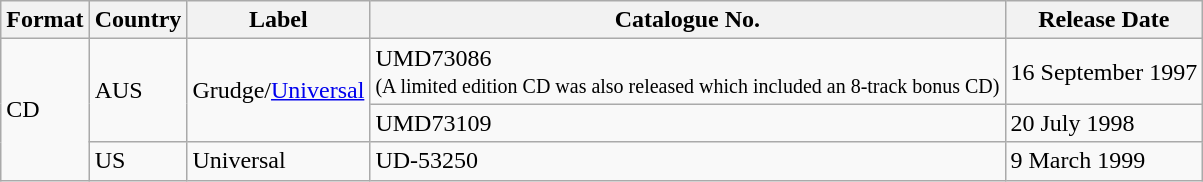<table class="wikitable">
<tr>
<th>Format</th>
<th>Country</th>
<th>Label</th>
<th>Catalogue No.</th>
<th>Release Date</th>
</tr>
<tr>
<td rowspan="3">CD</td>
<td rowspan="2">AUS</td>
<td rowspan="2">Grudge/<a href='#'>Universal</a></td>
<td>UMD73086 <br><small>(A limited edition CD was also released which included an 8-track bonus CD)</small></td>
<td>16 September 1997</td>
</tr>
<tr>
<td>UMD73109</td>
<td>20 July 1998</td>
</tr>
<tr>
<td>US</td>
<td>Universal</td>
<td>UD-53250</td>
<td>9 March 1999</td>
</tr>
</table>
